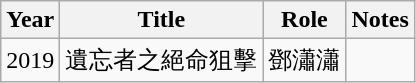<table class="wikitable">
<tr>
<th>Year</th>
<th>Title</th>
<th>Role</th>
<th>Notes</th>
</tr>
<tr>
<td>2019</td>
<td>遺忘者之絕命狙擊</td>
<td>鄧瀟瀟</td>
<td></td>
</tr>
</table>
